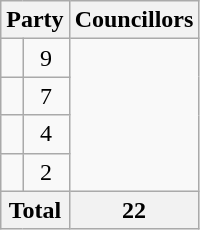<table class="wikitable">
<tr>
<th colspan=2>Party</th>
<th>Councillors</th>
</tr>
<tr>
<td></td>
<td align=center>9</td>
</tr>
<tr>
<td></td>
<td align=center>7</td>
</tr>
<tr>
<td></td>
<td align=center>4</td>
</tr>
<tr>
<td></td>
<td align=center>2</td>
</tr>
<tr>
<th colspan=2>Total</th>
<th align=center>22</th>
</tr>
</table>
